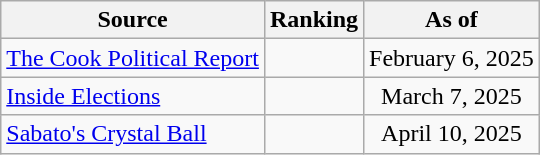<table class="wikitable" style="text-align:center">
<tr>
<th>Source</th>
<th>Ranking</th>
<th>As of</th>
</tr>
<tr>
<td align=left><a href='#'>The Cook Political Report</a></td>
<td></td>
<td>February 6, 2025</td>
</tr>
<tr>
<td align=left><a href='#'>Inside Elections</a></td>
<td></td>
<td>March 7, 2025</td>
</tr>
<tr>
<td align=left><a href='#'>Sabato's Crystal Ball</a></td>
<td></td>
<td>April 10, 2025</td>
</tr>
</table>
